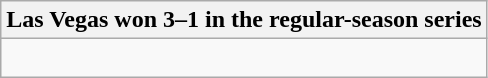<table class="wikitable collapsible collapsed">
<tr>
<th>Las Vegas won 3–1 in the regular-season series</th>
</tr>
<tr>
<td><br>


</td>
</tr>
</table>
